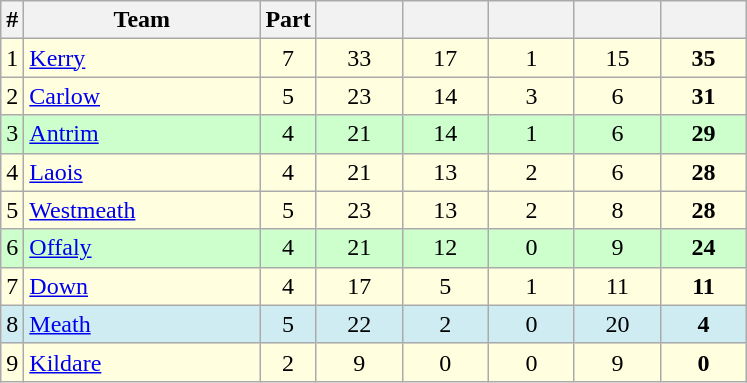<table class="wikitable sortable">
<tr>
<th>#</th>
<th width="150">Team</th>
<th>Part</th>
<th width="50"></th>
<th width="50"></th>
<th width="50"></th>
<th width="50"></th>
<th width="50"></th>
</tr>
<tr style="background:#FFFFE0">
<td align="center">1</td>
<td> <a href='#'>Kerry</a></td>
<td align="center">7</td>
<td align="center">33</td>
<td align="center">17</td>
<td align="center">1</td>
<td align="center">15</td>
<td align="center"><strong>35</strong></td>
</tr>
<tr style="background:#FFFFE0">
<td align="center">2</td>
<td> <a href='#'>Carlow</a></td>
<td align="center">5</td>
<td align="center">23</td>
<td align="center">14</td>
<td align="center">3</td>
<td align="center">6</td>
<td align="center"><strong>31</strong></td>
</tr>
<tr style="background:#ccffcc">
<td align="center">3</td>
<td> <a href='#'>Antrim</a></td>
<td align="center">4</td>
<td align="center">21</td>
<td align="center">14</td>
<td align="center">1</td>
<td align="center">6</td>
<td align="center"><strong>29</strong></td>
</tr>
<tr style="background:#FFFFE0">
<td align="center">4</td>
<td> <a href='#'>Laois</a></td>
<td align="center">4</td>
<td align="center">21</td>
<td align="center">13</td>
<td align="center">2</td>
<td align="center">6</td>
<td align="center"><strong>28</strong></td>
</tr>
<tr style="background:#FFFFE0">
<td align="center">5</td>
<td> <a href='#'>Westmeath</a></td>
<td align="center">5</td>
<td align="center">23</td>
<td align="center">13</td>
<td align="center">2</td>
<td align="center">8</td>
<td align="center"><strong>28</strong></td>
</tr>
<tr style="background:#ccffcc">
<td align="center">6</td>
<td> <a href='#'>Offaly</a></td>
<td align="center">4</td>
<td align="center">21</td>
<td align="center">12</td>
<td align="center">0</td>
<td align="center">9</td>
<td align="center"><strong>24</strong></td>
</tr>
<tr style="background:#FFFFE0">
<td align="center">7</td>
<td> <a href='#'>Down</a></td>
<td align="center">4</td>
<td align="center">17</td>
<td align="center">5</td>
<td align="center">1</td>
<td align="center">11</td>
<td align="center"><strong>11</strong></td>
</tr>
<tr style="background:#CEECF2">
<td align="center">8</td>
<td> <a href='#'>Meath</a></td>
<td align="center">5</td>
<td align="center">22</td>
<td align="center">2</td>
<td align="center">0</td>
<td align="center">20</td>
<td align="center"><strong>4</strong></td>
</tr>
<tr style="background:#FFFFE0">
<td align="center">9</td>
<td> <a href='#'>Kildare</a></td>
<td align="center">2</td>
<td align="center">9</td>
<td align="center">0</td>
<td align="center">0</td>
<td align="center">9</td>
<td align="center"><strong>0</strong></td>
</tr>
</table>
